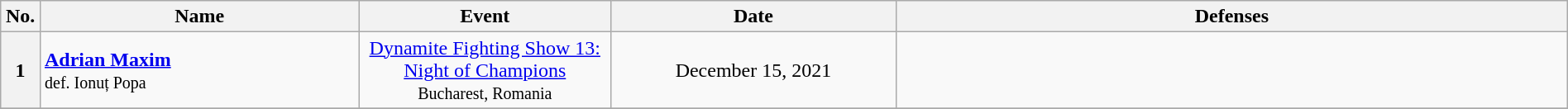<table class="wikitable" width=100%>
<tr>
<th width=1%>No.</th>
<th width=19%>Name</th>
<th width=15%>Event</th>
<th width=17%>Date</th>
<th width=40%>Defenses</th>
</tr>
<tr>
<th>1</th>
<td> <strong><a href='#'>Adrian Maxim</a></strong><br><small>def. Ionuț Popa </small></td>
<td align=center><a href='#'>Dynamite Fighting Show 13: Night of Champions</a><br><small>	Bucharest, Romania</small></td>
<td align=center>December 15, 2021</td>
<td></td>
</tr>
<tr>
</tr>
</table>
